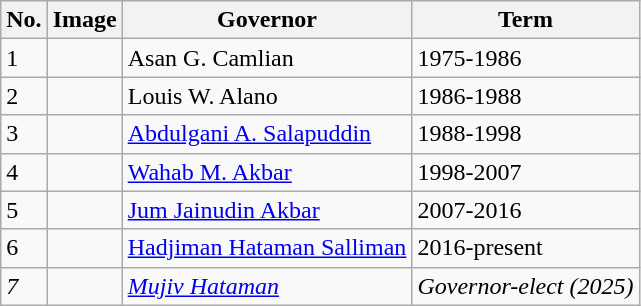<table class="wikitable sortable">
<tr>
<th>No.</th>
<th>Image</th>
<th>Governor</th>
<th>Term</th>
</tr>
<tr>
<td>1</td>
<td></td>
<td>Asan G. Camlian</td>
<td>1975-1986</td>
</tr>
<tr>
<td>2</td>
<td></td>
<td>Louis W. Alano</td>
<td>1986-1988</td>
</tr>
<tr>
<td>3</td>
<td></td>
<td><a href='#'>Abdulgani A. Salapuddin</a></td>
<td>1988-1998</td>
</tr>
<tr>
<td>4</td>
<td></td>
<td><a href='#'>Wahab M. Akbar</a></td>
<td>1998-2007</td>
</tr>
<tr>
<td>5</td>
<td></td>
<td><a href='#'>Jum Jainudin Akbar</a></td>
<td>2007-2016</td>
</tr>
<tr>
<td>6</td>
<td></td>
<td><a href='#'>Hadjiman Hataman Salliman</a></td>
<td>2016-present</td>
</tr>
<tr>
<td><em>7</em></td>
<td></td>
<td><em><a href='#'>Mujiv Hataman</a></em></td>
<td><em>Governor-elect (2025)</em></td>
</tr>
</table>
